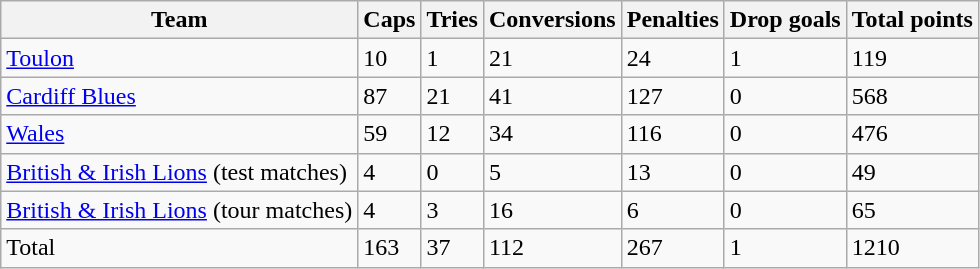<table class="wikitable">
<tr>
<th>Team</th>
<th>Caps</th>
<th>Tries</th>
<th>Conversions</th>
<th>Penalties</th>
<th>Drop goals</th>
<th>Total points</th>
</tr>
<tr>
<td><a href='#'>Toulon</a></td>
<td>10</td>
<td>1</td>
<td>21</td>
<td>24</td>
<td>1</td>
<td>119</td>
</tr>
<tr>
<td><a href='#'>Cardiff Blues</a></td>
<td>87</td>
<td>21</td>
<td>41</td>
<td>127</td>
<td>0</td>
<td>568</td>
</tr>
<tr>
<td><a href='#'>Wales</a></td>
<td>59</td>
<td>12</td>
<td>34</td>
<td>116</td>
<td>0</td>
<td>476</td>
</tr>
<tr>
<td><a href='#'>British & Irish Lions</a> (test matches)</td>
<td>4</td>
<td>0</td>
<td>5</td>
<td>13</td>
<td>0</td>
<td>49</td>
</tr>
<tr>
<td><a href='#'>British & Irish Lions</a> (tour matches)</td>
<td>4</td>
<td>3</td>
<td>16</td>
<td>6</td>
<td>0</td>
<td>65</td>
</tr>
<tr>
<td>Total</td>
<td>163</td>
<td>37</td>
<td>112</td>
<td>267</td>
<td>1</td>
<td>1210</td>
</tr>
</table>
